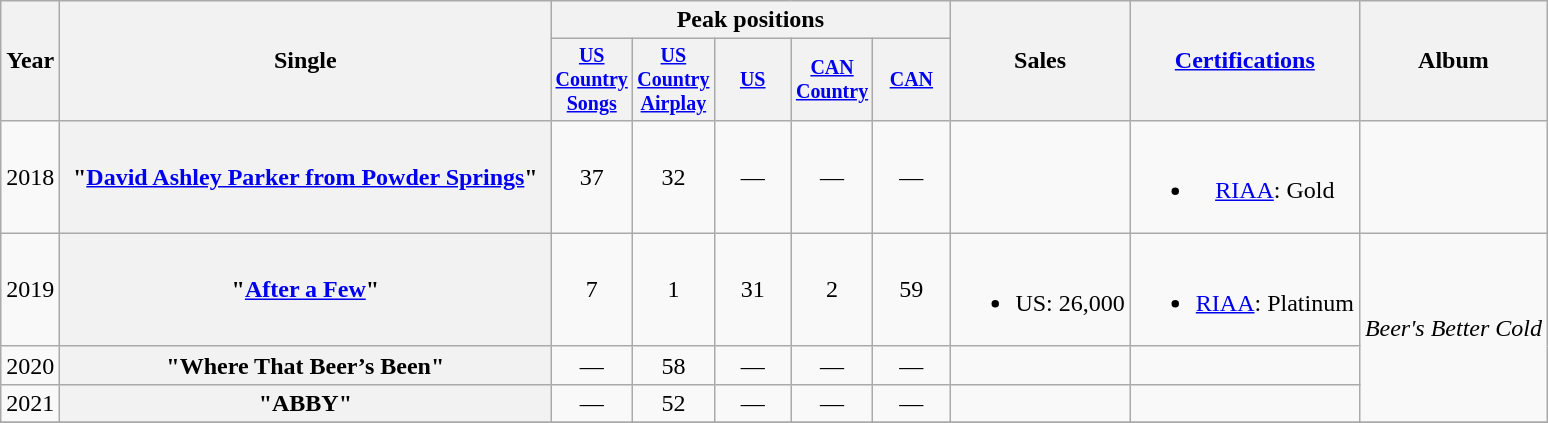<table class="wikitable plainrowheaders" style="text-align:center;">
<tr>
<th rowspan="2">Year</th>
<th rowspan="2" style="width:20em;">Single</th>
<th colspan="5">Peak positions</th>
<th rowspan="2">Sales</th>
<th scope="col" rowspan="2"><a href='#'>Certifications</a></th>
<th rowspan="2">Album</th>
</tr>
<tr style="font-size:smaller;">
<th style="width:45px;"><a href='#'>US Country Songs</a><br></th>
<th style="width:45px;"><a href='#'>US Country Airplay</a><br></th>
<th style="width:45px;"><a href='#'>US</a><br></th>
<th style="width:45px;"><a href='#'>CAN Country</a><br></th>
<th style="width:45px;"><a href='#'>CAN</a><br></th>
</tr>
<tr>
<td>2018</td>
<th scope="row">"<a href='#'>David Ashley Parker from Powder Springs</a>"</th>
<td>37</td>
<td>32</td>
<td>—</td>
<td>—</td>
<td>—</td>
<td></td>
<td><br><ul><li><a href='#'>RIAA</a>: Gold</li></ul></td>
<td></td>
</tr>
<tr>
<td>2019</td>
<th scope="row">"<a href='#'>After a Few</a>"</th>
<td>7</td>
<td>1</td>
<td>31</td>
<td>2</td>
<td>59</td>
<td><br><ul><li>US: 26,000</li></ul></td>
<td><br><ul><li><a href='#'>RIAA</a>: Platinum</li></ul></td>
<td rowspan="3"><em>Beer's Better Cold</em></td>
</tr>
<tr>
<td>2020</td>
<th scope="row">"Where That Beer’s Been"</th>
<td>—</td>
<td>58</td>
<td>—</td>
<td>—</td>
<td>—</td>
<td></td>
<td></td>
</tr>
<tr>
<td>2021</td>
<th scope="row">"ABBY"</th>
<td>—</td>
<td>52</td>
<td>—</td>
<td>—</td>
<td>—</td>
<td></td>
<td></td>
</tr>
<tr>
</tr>
</table>
